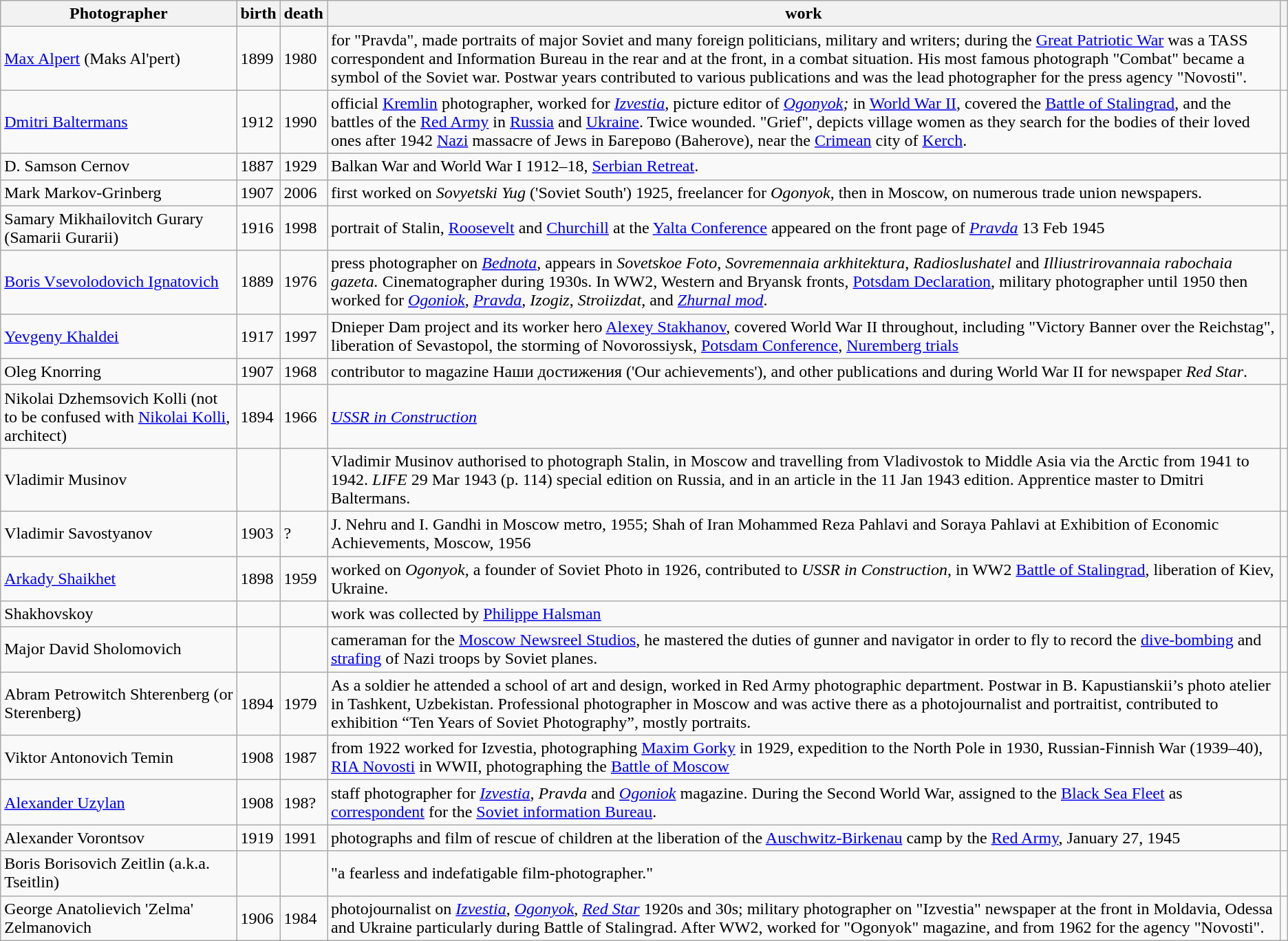<table class="wikitable">
<tr>
<th>Photographer</th>
<th>birth</th>
<th>death</th>
<th>work</th>
<th></th>
</tr>
<tr>
<td><a href='#'>Max Alpert</a> (Maks Al'pert)</td>
<td>1899</td>
<td>1980</td>
<td>for "Pravda", made portraits of major Soviet and many foreign politicians, military and writers; during the <a href='#'>Great Patriotic War</a> was a TASS correspondent and Information Bureau in the rear and at the front, in a combat situation. His most famous photograph "Combat" became a symbol of the Soviet war. Postwar years contributed to various publications and was the lead photographer for the press agency "Novosti".</td>
<td></td>
</tr>
<tr>
<td><a href='#'>Dmitri Baltermans</a></td>
<td>1912</td>
<td>1990</td>
<td>official <a href='#'>Kremlin</a> photographer, worked for <em><a href='#'>Izvestia</a></em>, picture editor of <em><a href='#'>Ogonyok</a>;</em> in <a href='#'>World War II</a>, covered the <a href='#'>Battle of Stalingrad</a>, and the battles of the <a href='#'>Red Army</a> in <a href='#'>Russia</a> and <a href='#'>Ukraine</a>. Twice wounded. "Grief", depicts village women as they search for the bodies of their loved ones after 1942 <a href='#'>Nazi</a> massacre of Jews in Багерово (Baherove), near the <a href='#'>Crimean</a> city of <a href='#'>Kerch</a>.</td>
<td></td>
</tr>
<tr>
<td>D. Samson Cernov</td>
<td>1887</td>
<td>1929</td>
<td>Balkan War and World War I 1912–18, <a href='#'>Serbian Retreat</a>.</td>
<td></td>
</tr>
<tr>
<td>Mark Markov-Grinberg</td>
<td>1907</td>
<td>2006</td>
<td>first worked on <em>Sovyetski Yug</em> ('Soviet South') 1925, freelancer for <em>Ogonyok</em>, then in Moscow, on numerous trade union newspapers.</td>
<td></td>
</tr>
<tr>
<td>Samary Mikhailovitch Gurary (Samarii Gurarii)</td>
<td>1916</td>
<td>1998</td>
<td>portrait of Stalin, <a href='#'>Roosevelt</a> and <a href='#'>Churchill</a> at the <a href='#'>Yalta Conference</a> appeared on the front page of <em><a href='#'>Pravda</a></em> 13 Feb 1945</td>
<td></td>
</tr>
<tr>
<td><a href='#'>Boris Vsevolodovich Ignatovich</a></td>
<td>1889</td>
<td>1976</td>
<td>press photographer on <em><a href='#'>Bednota</a>,</em> appears in <em>Sovetskoe Foto</em>, <em>Sovremennaia arkhitektura</em>, <em>Radioslushatel</em> and <em>Illiustrirovannaia rabochaia gazeta.</em> Cinematographer during 1930s. In WW2, Western and Bryansk fronts, <a href='#'>Potsdam Declaration</a>, military photographer until 1950 then worked for <em><a href='#'>Ogoniok</a></em>, <em><a href='#'>Pravda</a></em>, <em>Izogiz</em>, <em>Stroiizdat</em>, and <em><a href='#'>Zhurnal mod</a></em>.</td>
<td></td>
</tr>
<tr>
<td><a href='#'>Yevgeny Khaldei</a></td>
<td>1917</td>
<td>1997</td>
<td>Dnieper Dam project and its worker hero <a href='#'>Alexey Stakhanov</a>, covered World War II throughout, including "Victory Banner over the Reichstag", liberation of Sevastopol, the storming of Novorossiysk, <a href='#'>Potsdam Conference</a>, <a href='#'>Nuremberg trials</a></td>
<td></td>
</tr>
<tr>
<td>Oleg Knorring</td>
<td>1907</td>
<td>1968</td>
<td>contributor to magazine Наши достижения ('Our achievements'), and other publications and during World War II for newspaper <em>Red Star</em>.</td>
<td></td>
</tr>
<tr>
<td>Nikolai Dzhemsovich Kolli (not to be confused with <a href='#'>Nikolai Kolli</a>, architect)</td>
<td>1894</td>
<td>1966</td>
<td><em><a href='#'>USSR in Construction</a></em></td>
<td></td>
</tr>
<tr>
<td>Vladimir Musinov</td>
<td></td>
<td></td>
<td>Vladimir Musinov authorised to photograph Stalin, in Moscow and travelling from Vladivostok to Middle Asia via the Arctic from 1941 to 1942. <em>LIFE</em> 29 Mar 1943 (p. 114) special edition on Russia, and in an article in the 11 Jan 1943 edition. Apprentice master to Dmitri Baltermans.</td>
<td></td>
</tr>
<tr>
<td>Vladimir Savostyanov</td>
<td>1903</td>
<td>?</td>
<td>J. Nehru and I. Gandhi in Moscow metro, 1955; Shah of Iran Mohammed Reza Pahlavi and Soraya Pahlavi at Exhibition of Economic Achievements, Moscow, 1956</td>
<td></td>
</tr>
<tr>
<td><a href='#'>Arkady Shaikhet</a></td>
<td>1898</td>
<td>1959</td>
<td>worked on <em>Ogonyok</em>, a founder of Soviet Photo in 1926, contributed to <em>USSR in Construction</em>, in WW2 <a href='#'>Battle of Stalingrad</a>, liberation of Kiev, Ukraine.</td>
<td></td>
</tr>
<tr>
<td>Shakhovskoy</td>
<td></td>
<td></td>
<td>work was collected by <a href='#'>Philippe Halsman</a></td>
<td></td>
</tr>
<tr>
<td>Major David Sholomovich</td>
<td></td>
<td></td>
<td>cameraman for the <a href='#'>Moscow Newsreel Studios</a>, he mastered the duties of gunner and navigator in order to fly to record the <a href='#'>dive-bombing</a> and <a href='#'>strafing</a> of Nazi troops by Soviet planes.</td>
<td></td>
</tr>
<tr>
<td>Abram Petrowitch Shterenberg (or Sterenberg)</td>
<td>1894</td>
<td>1979</td>
<td>As a soldier he attended a school of art and design, worked in Red Army photographic department. Postwar in B. Kapustianskii’s photo atelier in Tashkent, Uzbekistan. Professional photographer in Moscow and was active there as a photojournalist and portraitist, contributed to exhibition “Ten Years of Soviet Photography”, mostly portraits.</td>
<td></td>
</tr>
<tr>
<td>Viktor Antonovich Temin</td>
<td>1908</td>
<td>1987</td>
<td>from 1922 worked for Izvestia, photographing <a href='#'>Maxim Gorky</a> in 1929,  expedition to the North Pole in 1930, Russian-Finnish War (1939–40), <a href='#'>RIA Novosti</a> in WWII, photographing the <a href='#'>Battle of Moscow</a></td>
<td></td>
</tr>
<tr>
<td><a href='#'>Alexander Uzylan</a></td>
<td>1908</td>
<td>198?</td>
<td>staff photographer for <em><a href='#'>Izvestia</a></em>, <em>Pravda</em> and <em><a href='#'>Ogoniok</a></em> magazine. During the Second World War, assigned to the <a href='#'>Black Sea Fleet</a> as <a href='#'>correspondent</a> for the <a href='#'>Soviet information Bureau</a>.</td>
<td></td>
</tr>
<tr>
<td>Alexander Vorontsov</td>
<td>1919</td>
<td>1991</td>
<td>photographs and film of rescue of children at the liberation of the <a href='#'>Auschwitz-Birkenau</a> camp by the <a href='#'>Red Army</a>, January 27, 1945</td>
<td></td>
</tr>
<tr>
<td>Boris Borisovich Zeitlin (a.k.a. Tseitlin)</td>
<td></td>
<td></td>
<td>"a fearless and indefatigable film-photographer."</td>
<td></td>
</tr>
<tr>
<td>George Anatolievich 'Zelma' Zelmanovich</td>
<td>1906</td>
<td>1984</td>
<td>photojournalist on <em><a href='#'>Izvestia</a></em>, <em><a href='#'>Ogonyok</a></em>, <em><a href='#'>Red Star</a></em> 1920s and 30s; military photographer on "Izvestia" newspaper at the front in Moldavia, Odessa and Ukraine particularly during Battle of Stalingrad. After WW2, worked for "Ogonyok" magazine, and from 1962 for the agency "Novosti".</td>
<td></td>
</tr>
</table>
